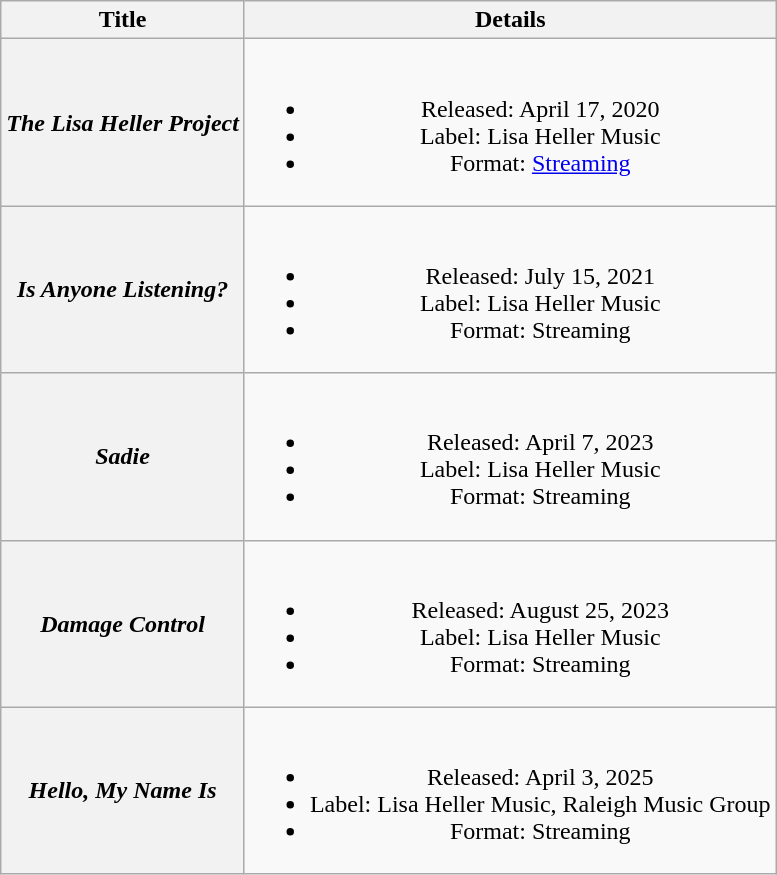<table class="wikitable plainrowheaders" style="text-align:center;">
<tr>
<th scope="col">Title</th>
<th scope="col">Details</th>
</tr>
<tr>
<th scope="row"><em>The Lisa Heller Project</em></th>
<td><br><ul><li>Released: April 17, 2020</li><li>Label: Lisa Heller Music</li><li>Format: <a href='#'>Streaming</a></li></ul></td>
</tr>
<tr>
<th scope="row"><em>Is Anyone Listening?</em></th>
<td><br><ul><li>Released: July 15, 2021</li><li>Label: Lisa Heller Music</li><li>Format: Streaming</li></ul></td>
</tr>
<tr>
<th scope="row"><em>Sadie</em></th>
<td><br><ul><li>Released: April 7, 2023</li><li>Label: Lisa Heller Music</li><li>Format: Streaming</li></ul></td>
</tr>
<tr>
<th scope="row"><em>Damage Control</em></th>
<td><br><ul><li>Released: August 25, 2023</li><li>Label: Lisa Heller Music</li><li>Format: Streaming</li></ul></td>
</tr>
<tr>
<th scope="row"><em>Hello, My Name Is</em></th>
<td><br><ul><li>Released: April 3, 2025</li><li>Label: Lisa Heller Music, Raleigh Music Group</li><li>Format: Streaming</li></ul></td>
</tr>
</table>
